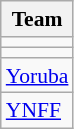<table class="wikitable sortable plainrowheaders" style="font-size:90%; display:inline-table; margin-right:1em;">
<tr>
<th scope=col>Team</th>
</tr>
<tr>
<td></td>
</tr>
<tr>
<td></td>
</tr>
<tr>
<td><a href='#'>Yoruba</a></td>
</tr>
<tr>
<td> <a href='#'>YNFF</a></td>
</tr>
</table>
